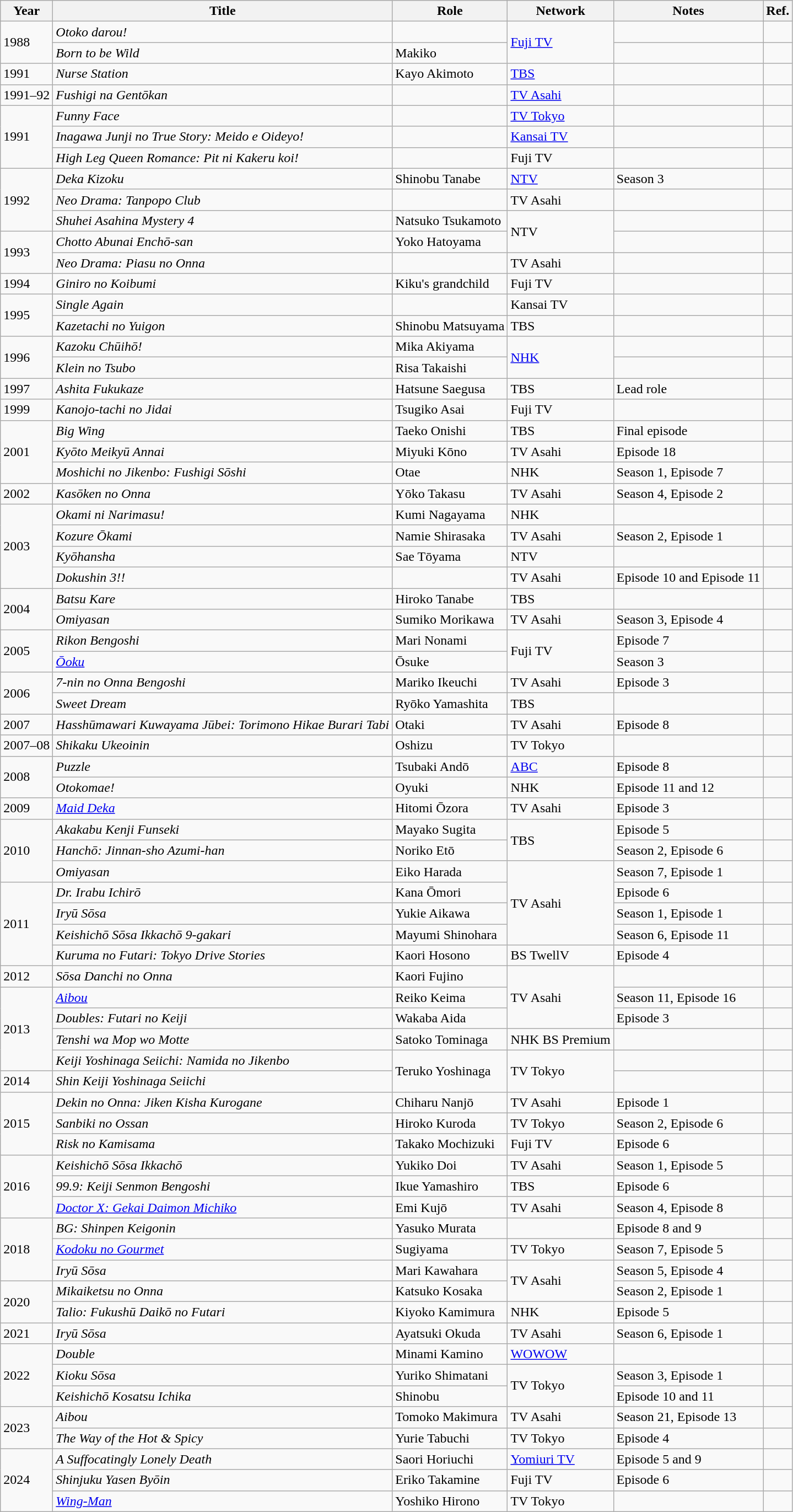<table class="wikitable">
<tr>
<th>Year</th>
<th>Title</th>
<th>Role</th>
<th>Network</th>
<th>Notes</th>
<th>Ref.</th>
</tr>
<tr>
<td rowspan="2">1988</td>
<td><em>Otoko darou!</em></td>
<td></td>
<td rowspan="2"><a href='#'>Fuji TV</a></td>
<td></td>
<td></td>
</tr>
<tr>
<td><em>Born to be Wild</em></td>
<td>Makiko</td>
<td></td>
<td></td>
</tr>
<tr>
<td>1991</td>
<td><em>Nurse Station</em></td>
<td>Kayo Akimoto</td>
<td><a href='#'>TBS</a></td>
<td></td>
<td></td>
</tr>
<tr>
<td>1991–92</td>
<td><em>Fushigi na Gentōkan</em></td>
<td></td>
<td><a href='#'>TV Asahi</a></td>
<td></td>
<td></td>
</tr>
<tr>
<td rowspan="3">1991</td>
<td><em>Funny Face</em></td>
<td></td>
<td><a href='#'>TV Tokyo</a></td>
<td></td>
<td></td>
</tr>
<tr>
<td><em>Inagawa Junji no True Story: Meido e Oideyo!</em></td>
<td></td>
<td><a href='#'>Kansai TV</a></td>
<td></td>
<td></td>
</tr>
<tr>
<td><em>High Leg Queen Romance: Pit ni Kakeru koi!</em></td>
<td></td>
<td>Fuji TV</td>
<td></td>
<td></td>
</tr>
<tr>
<td rowspan="3">1992</td>
<td><em>Deka Kizoku</em></td>
<td>Shinobu Tanabe</td>
<td><a href='#'>NTV</a></td>
<td>Season 3</td>
<td></td>
</tr>
<tr>
<td><em>Neo Drama: Tanpopo Club</em></td>
<td></td>
<td>TV Asahi</td>
<td></td>
<td></td>
</tr>
<tr>
<td><em>Shuhei Asahina Mystery 4</em></td>
<td>Natsuko Tsukamoto</td>
<td rowspan="2">NTV</td>
<td></td>
<td></td>
</tr>
<tr>
<td rowspan="2">1993</td>
<td><em>Chotto Abunai Enchō-san</em></td>
<td>Yoko Hatoyama</td>
<td></td>
<td></td>
</tr>
<tr>
<td><em>Neo Drama: Piasu no Onna</em></td>
<td></td>
<td>TV Asahi</td>
<td></td>
<td></td>
</tr>
<tr>
<td>1994</td>
<td><em>Giniro no Koibumi</em></td>
<td>Kiku's grandchild</td>
<td>Fuji TV</td>
<td></td>
<td></td>
</tr>
<tr>
<td rowspan="2">1995</td>
<td><em>Single Again</em></td>
<td></td>
<td>Kansai TV</td>
<td></td>
<td></td>
</tr>
<tr>
<td><em>Kazetachi no Yuigon</em></td>
<td>Shinobu Matsuyama</td>
<td>TBS</td>
<td></td>
<td></td>
</tr>
<tr>
<td rowspan="2">1996</td>
<td><em>Kazoku Chūihō!</em></td>
<td>Mika Akiyama</td>
<td rowspan="2"><a href='#'>NHK</a></td>
<td></td>
<td></td>
</tr>
<tr>
<td><em>Klein no Tsubo</em></td>
<td>Risa Takaishi</td>
<td></td>
<td></td>
</tr>
<tr>
<td>1997</td>
<td><em>Ashita Fukukaze</em></td>
<td>Hatsune Saegusa</td>
<td>TBS</td>
<td>Lead role</td>
<td></td>
</tr>
<tr>
<td>1999</td>
<td><em>Kanojo-tachi no Jidai</em></td>
<td>Tsugiko Asai</td>
<td>Fuji TV</td>
<td></td>
<td></td>
</tr>
<tr>
<td rowspan="3">2001</td>
<td><em>Big Wing</em></td>
<td>Taeko Onishi</td>
<td>TBS</td>
<td>Final episode</td>
<td></td>
</tr>
<tr>
<td><em>Kyōto Meikyū Annai</em></td>
<td>Miyuki Kōno</td>
<td>TV Asahi</td>
<td>Episode 18</td>
<td></td>
</tr>
<tr>
<td><em>Moshichi no Jikenbo: Fushigi Sōshi</em></td>
<td>Otae</td>
<td>NHK</td>
<td>Season 1, Episode 7</td>
<td></td>
</tr>
<tr>
<td>2002</td>
<td><em>Kasōken no Onna</em></td>
<td>Yōko Takasu</td>
<td>TV Asahi</td>
<td>Season 4, Episode 2</td>
<td></td>
</tr>
<tr>
<td rowspan="4">2003</td>
<td><em>Okami ni Narimasu!</em></td>
<td>Kumi Nagayama</td>
<td>NHK</td>
<td></td>
<td></td>
</tr>
<tr>
<td><em>Kozure Ōkami</em></td>
<td>Namie Shirasaka</td>
<td>TV Asahi</td>
<td>Season 2, Episode 1</td>
<td></td>
</tr>
<tr>
<td><em>Kyōhansha</em></td>
<td>Sae Tōyama</td>
<td>NTV</td>
<td></td>
<td></td>
</tr>
<tr>
<td><em>Dokushin 3!!</em></td>
<td></td>
<td>TV Asahi</td>
<td>Episode 10 and Episode 11</td>
<td></td>
</tr>
<tr>
<td rowspan="2">2004</td>
<td><em>Batsu Kare</em></td>
<td>Hiroko Tanabe</td>
<td>TBS</td>
<td></td>
<td></td>
</tr>
<tr>
<td><em>Omiyasan</em></td>
<td>Sumiko Morikawa</td>
<td>TV Asahi</td>
<td>Season 3, Episode 4</td>
<td></td>
</tr>
<tr>
<td rowspan="2">2005</td>
<td><em>Rikon Bengoshi</em></td>
<td>Mari Nonami</td>
<td rowspan="2">Fuji TV</td>
<td>Episode 7</td>
<td></td>
</tr>
<tr>
<td><em><a href='#'>Ōoku</a></em></td>
<td>Ōsuke</td>
<td>Season 3</td>
<td></td>
</tr>
<tr>
<td rowspan="2">2006</td>
<td><em>7-nin no Onna Bengoshi</em></td>
<td>Mariko Ikeuchi</td>
<td>TV Asahi</td>
<td>Episode 3</td>
<td></td>
</tr>
<tr>
<td><em>Sweet Dream</em></td>
<td>Ryōko Yamashita</td>
<td>TBS</td>
<td></td>
<td></td>
</tr>
<tr>
<td>2007</td>
<td><em>Hasshūmawari Kuwayama Jūbei: Torimono Hikae Burari Tabi</em></td>
<td>Otaki</td>
<td>TV Asahi</td>
<td>Episode 8</td>
<td></td>
</tr>
<tr>
<td>2007–08</td>
<td><em>Shikaku Ukeoinin</em></td>
<td>Oshizu</td>
<td>TV Tokyo</td>
<td></td>
<td></td>
</tr>
<tr>
<td rowspan="2">2008</td>
<td><em>Puzzle</em></td>
<td>Tsubaki Andō</td>
<td><a href='#'>ABC</a></td>
<td>Episode 8</td>
<td></td>
</tr>
<tr>
<td><em>Otokomae!</em></td>
<td>Oyuki</td>
<td>NHK</td>
<td>Episode 11 and 12</td>
<td></td>
</tr>
<tr>
<td>2009</td>
<td><em><a href='#'>Maid Deka</a></em></td>
<td>Hitomi Ōzora</td>
<td>TV Asahi</td>
<td>Episode 3</td>
<td></td>
</tr>
<tr>
<td rowspan="3">2010</td>
<td><em>Akakabu Kenji Funseki</em></td>
<td>Mayako Sugita</td>
<td rowspan="2">TBS</td>
<td>Episode 5</td>
<td></td>
</tr>
<tr>
<td><em>Hanchō: Jinnan-sho Azumi-han</em></td>
<td>Noriko Etō</td>
<td>Season 2, Episode 6</td>
<td></td>
</tr>
<tr>
<td><em>Omiyasan</em></td>
<td>Eiko Harada</td>
<td rowspan="4">TV Asahi</td>
<td>Season 7, Episode 1</td>
<td></td>
</tr>
<tr>
<td rowspan="4">2011</td>
<td><em>Dr. Irabu Ichirō</em></td>
<td>Kana Ōmori</td>
<td>Episode 6</td>
<td></td>
</tr>
<tr>
<td><em>Iryū Sōsa</em></td>
<td>Yukie Aikawa</td>
<td>Season 1, Episode 1</td>
<td></td>
</tr>
<tr>
<td><em>Keishichō Sōsa Ikkachō 9-gakari</em></td>
<td>Mayumi Shinohara</td>
<td>Season 6, Episode 11</td>
<td></td>
</tr>
<tr>
<td><em>Kuruma no Futari: Tokyo Drive Stories</em></td>
<td>Kaori Hosono</td>
<td>BS TwellV</td>
<td>Episode 4</td>
<td></td>
</tr>
<tr>
<td>2012</td>
<td><em>Sōsa Danchi no Onna</em></td>
<td>Kaori Fujino</td>
<td rowspan="3">TV Asahi</td>
<td></td>
<td></td>
</tr>
<tr>
<td rowspan="4">2013</td>
<td><em><a href='#'>Aibou</a></em></td>
<td>Reiko Keima</td>
<td>Season 11, Episode 16</td>
<td></td>
</tr>
<tr>
<td><em>Doubles: Futari no Keiji</em></td>
<td>Wakaba Aida</td>
<td>Episode 3</td>
<td></td>
</tr>
<tr>
<td><em>Tenshi wa Mop wo Motte</em></td>
<td>Satoko Tominaga</td>
<td>NHK BS Premium</td>
<td></td>
<td></td>
</tr>
<tr>
<td><em>Keiji Yoshinaga Seiichi: Namida no Jikenbo</em></td>
<td rowspan="2">Teruko Yoshinaga</td>
<td rowspan="2">TV Tokyo</td>
<td></td>
<td></td>
</tr>
<tr>
<td>2014</td>
<td><em>Shin Keiji Yoshinaga Seiichi</em></td>
<td></td>
<td></td>
</tr>
<tr>
<td rowspan="3">2015</td>
<td><em>Dekin no Onna: Jiken Kisha Kurogane</em></td>
<td>Chiharu Nanjō</td>
<td>TV Asahi</td>
<td>Episode 1</td>
<td></td>
</tr>
<tr>
<td><em>Sanbiki no Ossan</em></td>
<td>Hiroko Kuroda</td>
<td>TV Tokyo</td>
<td>Season 2, Episode 6</td>
<td></td>
</tr>
<tr>
<td><em>Risk no Kamisama</em></td>
<td>Takako Mochizuki</td>
<td>Fuji TV</td>
<td>Episode 6</td>
<td></td>
</tr>
<tr>
<td rowspan="3">2016</td>
<td><em>Keishichō Sōsa Ikkachō</em></td>
<td>Yukiko Doi</td>
<td>TV Asahi</td>
<td>Season 1, Episode 5</td>
<td></td>
</tr>
<tr>
<td><em>99.9: Keiji Senmon Bengoshi</em></td>
<td>Ikue Yamashiro</td>
<td>TBS</td>
<td>Episode 6</td>
<td></td>
</tr>
<tr>
<td><em><a href='#'>Doctor X: Gekai Daimon Michiko</a></em></td>
<td>Emi Kujō</td>
<td>TV Asahi</td>
<td>Season 4, Episode 8</td>
<td></td>
</tr>
<tr>
<td rowspan="3">2018</td>
<td><em>BG: Shinpen Keigonin</em></td>
<td>Yasuko Murata</td>
<td></td>
<td>Episode 8 and 9</td>
<td></td>
</tr>
<tr>
<td><em><a href='#'>Kodoku no Gourmet</a></em></td>
<td>Sugiyama</td>
<td>TV Tokyo</td>
<td>Season 7, Episode 5</td>
<td></td>
</tr>
<tr>
<td><em>Iryū Sōsa</em></td>
<td>Mari Kawahara</td>
<td rowspan="2">TV Asahi</td>
<td>Season 5, Episode 4</td>
<td></td>
</tr>
<tr>
<td rowspan="2">2020</td>
<td><em>Mikaiketsu no Onna</em></td>
<td>Katsuko Kosaka</td>
<td>Season 2, Episode 1</td>
<td></td>
</tr>
<tr>
<td><em>Talio: Fukushū Daikō no Futari</em></td>
<td>Kiyoko Kamimura</td>
<td>NHK</td>
<td>Episode 5</td>
<td></td>
</tr>
<tr>
<td>2021</td>
<td><em>Iryū Sōsa</em></td>
<td>Ayatsuki Okuda</td>
<td>TV Asahi</td>
<td>Season 6, Episode 1</td>
<td></td>
</tr>
<tr>
<td rowspan="3">2022</td>
<td><em>Double</em></td>
<td>Minami Kamino</td>
<td><a href='#'>WOWOW</a></td>
<td></td>
<td></td>
</tr>
<tr>
<td><em>Kioku Sōsa</em></td>
<td>Yuriko Shimatani</td>
<td rowspan="2">TV Tokyo</td>
<td>Season 3, Episode 1</td>
<td></td>
</tr>
<tr>
<td><em>Keishichō Kosatsu Ichika</em></td>
<td>Shinobu</td>
<td>Episode 10 and 11</td>
<td></td>
</tr>
<tr>
<td rowspan="2">2023</td>
<td><em>Aibou</em></td>
<td>Tomoko Makimura</td>
<td>TV Asahi</td>
<td>Season 21, Episode 13</td>
<td></td>
</tr>
<tr>
<td><em>The Way of the Hot & Spicy</em></td>
<td>Yurie Tabuchi</td>
<td>TV Tokyo</td>
<td>Episode 4</td>
<td></td>
</tr>
<tr>
<td rowspan="3">2024</td>
<td><em>A Suffocatingly Lonely Death</em></td>
<td>Saori Horiuchi</td>
<td><a href='#'>Yomiuri TV</a></td>
<td>Episode 5 and 9</td>
<td></td>
</tr>
<tr>
<td><em>Shinjuku Yasen Byōin</em></td>
<td>Eriko Takamine</td>
<td>Fuji TV</td>
<td>Episode 6</td>
<td></td>
</tr>
<tr>
<td><em><a href='#'>Wing-Man</a></em></td>
<td>Yoshiko Hirono</td>
<td>TV Tokyo</td>
<td></td>
<td></td>
</tr>
</table>
